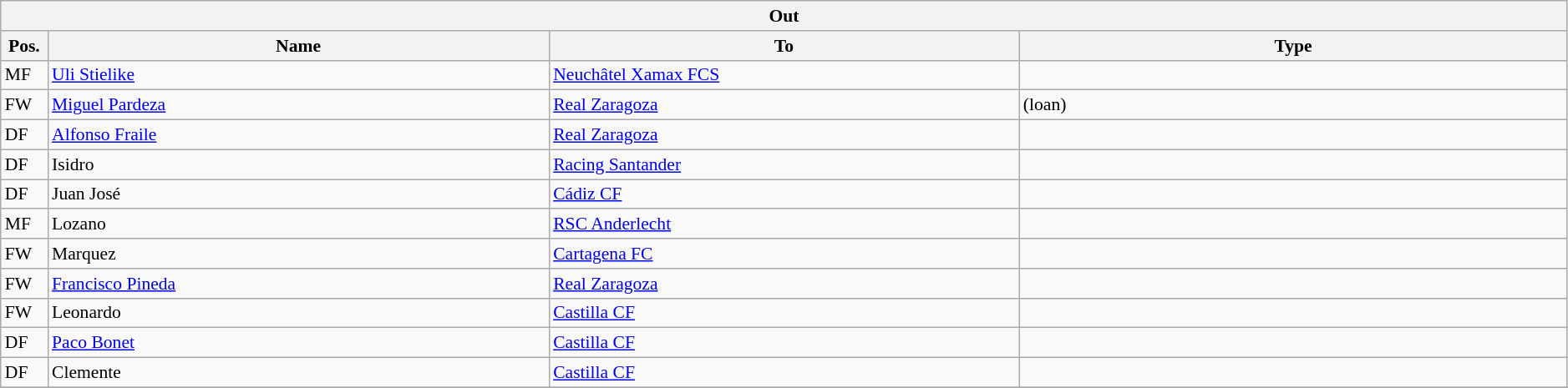<table class="wikitable" style="font-size:90%;width:99%;">
<tr>
<th colspan="4">Out</th>
</tr>
<tr>
<th width=3%>Pos.</th>
<th width=32%>Name</th>
<th width=30%>To</th>
<th width=35%>Type</th>
</tr>
<tr>
<td>MF</td>
<td><a href='#'>Uli Stielike</a></td>
<td><a href='#'>Neuchâtel Xamax FCS</a></td>
<td></td>
</tr>
<tr>
<td>FW</td>
<td><a href='#'>Miguel Pardeza</a></td>
<td><a href='#'>Real Zaragoza</a></td>
<td>(loan)</td>
</tr>
<tr>
<td>DF</td>
<td><a href='#'>Alfonso Fraile</a></td>
<td><a href='#'>Real Zaragoza</a></td>
<td></td>
</tr>
<tr>
<td>DF</td>
<td>Isidro</td>
<td><a href='#'>Racing Santander</a></td>
<td></td>
</tr>
<tr>
<td>DF</td>
<td>Juan José</td>
<td><a href='#'>Cádiz CF</a></td>
<td></td>
</tr>
<tr>
<td>MF</td>
<td>Lozano</td>
<td><a href='#'>RSC Anderlecht</a></td>
<td></td>
</tr>
<tr>
<td>FW</td>
<td>Marquez</td>
<td><a href='#'>Cartagena FC</a></td>
<td></td>
</tr>
<tr>
<td>FW</td>
<td><a href='#'>Francisco Pineda</a></td>
<td><a href='#'>Real Zaragoza</a></td>
<td></td>
</tr>
<tr>
<td>FW</td>
<td>Leonardo</td>
<td><a href='#'>Castilla CF</a></td>
<td></td>
</tr>
<tr>
<td>DF</td>
<td><a href='#'>Paco Bonet</a></td>
<td><a href='#'>Castilla CF</a></td>
<td></td>
</tr>
<tr>
<td>DF</td>
<td>Clemente</td>
<td><a href='#'>Castilla CF</a></td>
<td></td>
</tr>
<tr>
</tr>
</table>
